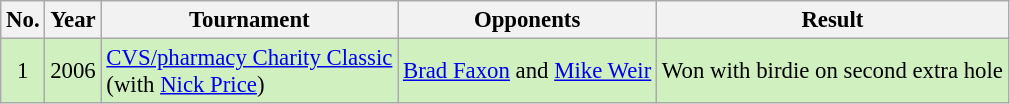<table class="wikitable" style="font-size:95%;">
<tr>
<th>No.</th>
<th>Year</th>
<th>Tournament</th>
<th>Opponents</th>
<th>Result</th>
</tr>
<tr style="background:#D0F0C0;">
<td align=center>1</td>
<td>2006</td>
<td><a href='#'>CVS/pharmacy Charity Classic</a><br>(with  <a href='#'>Nick Price</a>)</td>
<td> <a href='#'>Brad Faxon</a> and  <a href='#'>Mike Weir</a></td>
<td>Won with birdie on second extra hole</td>
</tr>
</table>
